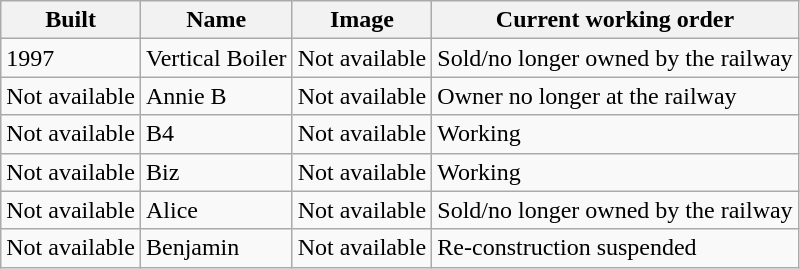<table class="wikitable" border="1">
<tr>
<th>Built</th>
<th>Name</th>
<th>Image</th>
<th>Current working order</th>
</tr>
<tr>
<td>1997</td>
<td>Vertical Boiler</td>
<td>Not available</td>
<td>Sold/no longer owned by the railway</td>
</tr>
<tr>
<td>Not available</td>
<td>Annie B</td>
<td>Not available</td>
<td>Owner no longer at the railway</td>
</tr>
<tr>
<td>Not available</td>
<td>B4</td>
<td>Not available</td>
<td>Working</td>
</tr>
<tr>
<td>Not available</td>
<td>Biz</td>
<td>Not available</td>
<td>Working</td>
</tr>
<tr>
<td>Not available</td>
<td>Alice</td>
<td>Not available</td>
<td>Sold/no longer owned by the railway</td>
</tr>
<tr>
<td>Not available</td>
<td>Benjamin</td>
<td>Not available</td>
<td>Re-construction suspended</td>
</tr>
</table>
